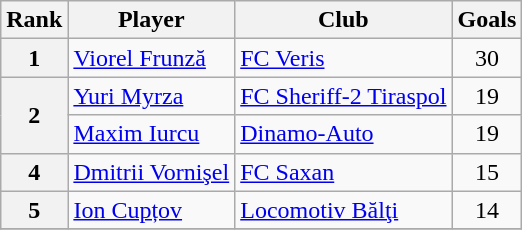<table class="wikitable">
<tr>
<th>Rank</th>
<th>Player</th>
<th>Club</th>
<th>Goals</th>
</tr>
<tr>
<th rowspan=1 align=center>1</th>
<td> <a href='#'>Viorel Frunză</a></td>
<td><a href='#'>FC Veris</a></td>
<td align=center>30</td>
</tr>
<tr>
<th rowspan=2 align=center>2</th>
<td> <a href='#'>Yuri Myrza</a></td>
<td><a href='#'>FC Sheriff-2 Tiraspol</a></td>
<td align=center>19</td>
</tr>
<tr>
<td> <a href='#'>Maxim Iurcu</a></td>
<td><a href='#'>Dinamo-Auto</a></td>
<td align=center>19</td>
</tr>
<tr>
<th rowspan=1 align=center>4</th>
<td> <a href='#'>Dmitrii Vornişel</a></td>
<td><a href='#'>FC Saxan</a></td>
<td align=center>15</td>
</tr>
<tr>
<th rowspan=1 align=center>5</th>
<td> <a href='#'>Ion Cupțov</a></td>
<td><a href='#'>Locomotiv Bălţi</a></td>
<td align=center>14</td>
</tr>
<tr>
</tr>
</table>
